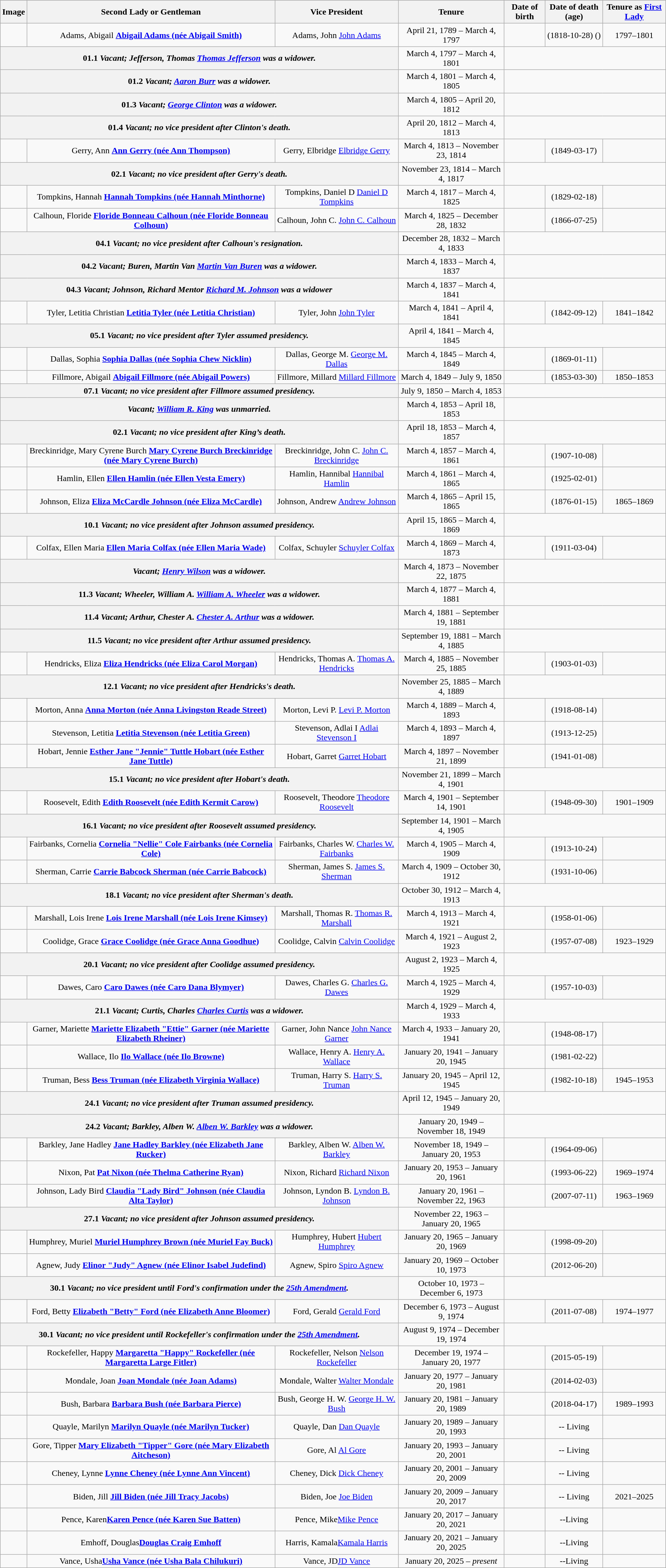<table class="sortable wikitable sticky-header-multi" style="text-align:center;">
<tr style="background:#cccccc">
<th class="unsortable">Image</th>
<th>Second Lady or Gentleman</th>
<th>Vice President<br></th>
<th class="unsortable">Tenure</th>
<th>Date of birth</th>
<th>Date of death (age)</th>
<th>Tenure as <a href='#'>First Lady</a></th>
</tr>
<tr>
<td></td>
<td><span>Adams, Abigail</span> <strong><a href='#'>Abigail Adams (née Abigail Smith)</a></strong></td>
<td><span>Adams, John</span> <a href='#'>John Adams</a><br></td>
<td>April 21, 1789 – March 4, 1797</td>
<td data-sort-value=1744-11-11></td>
<td><span>(<span>1818-10-28</span>)</span> ()</td>
<td>1797–1801</td>
</tr>
<tr>
<th colspan=3><span>01.1</span> <em>Vacant; <span>Jefferson, Thomas</span> <a href='#'>Thomas Jefferson</a> was a widower.</em></th>
<td>March 4, 1797 – March 4, 1801</td>
<td colspan=3></td>
</tr>
<tr>
<th colspan=3><span>01.2</span> <em>Vacant; <a href='#'>Aaron Burr</a> was a widower.</em></th>
<td>March 4, 1801 – March 4, 1805</td>
<td colspan=3></td>
</tr>
<tr>
<th colspan=3><span>01.3</span> <em>Vacant; <a href='#'>George Clinton</a> was a widower.</em></th>
<td>March 4, 1805 – April 20, 1812</td>
<td colspan=3></td>
</tr>
<tr>
<th colspan=3><span>01.4</span> <em>Vacant; no vice president after Clinton's death.</em></th>
<td>April 20, 1812 – March 4, 1813</td>
<td colspan=3></td>
</tr>
<tr>
<td></td>
<td><span>Gerry, Ann</span> <strong><a href='#'>Ann Gerry (née Ann Thompson)</a></strong></td>
<td><span>Gerry, Elbridge</span> <a href='#'>Elbridge Gerry</a><br></td>
<td>March 4, 1813 – November 23, 1814</td>
<td data-sort-value=1763-08-12></td>
<td><span>(<span>1849-03-17</span>)</span></td>
<td></td>
</tr>
<tr>
<th colspan=3><span>02.1</span> <em>Vacant; no vice president after Gerry's death.</em></th>
<td>November 23, 1814 – March 4, 1817</td>
<td colspan=3></td>
</tr>
<tr>
<td></td>
<td><span>Tompkins, Hannah</span> <strong><a href='#'>Hannah Tompkins (née Hannah Minthorne)</a></strong></td>
<td><span>Tompkins, Daniel D</span> <a href='#'>Daniel D Tompkins</a><br></td>
<td>March 4, 1817 – March 4, 1825</td>
<td data-sort-value=1781-08-28></td>
<td><span>(<span>1829-02-18</span>)</span></td>
<td></td>
</tr>
<tr>
<td></td>
<td><span>Calhoun, Floride</span> <strong><a href='#'>Floride Bonneau Calhoun (née Floride Bonneau Colhoun)</a></strong></td>
<td><span>Calhoun, John C.</span> <a href='#'>John C. Calhoun</a><br></td>
<td>March 4, 1825 – December 28, 1832</td>
<td data-sort-value=1792-02-15></td>
<td><span>(<span>1866-07-25</span>)</span></td>
<td></td>
</tr>
<tr>
<th colspan=3><span>04.1</span> <em>Vacant; no vice president after Calhoun's resignation.</em></th>
<td>December 28, 1832 – March 4, 1833</td>
<td colspan=3></td>
</tr>
<tr>
<th colspan=3><span>04.2</span> <em>Vacant; <span>Buren, Martin Van</span> <a href='#'>Martin Van Buren</a> was a widower.</em></th>
<td>March 4, 1833 – March 4, 1837</td>
<td colspan=3></td>
</tr>
<tr>
<th colspan=3><span>04.3</span> <em>Vacant; <span>Johnson, Richard Mentor</span> <a href='#'>Richard M. Johnson</a> was a widower</em></th>
<td>March 4, 1837 – March 4, 1841</td>
<td colspan=3></td>
</tr>
<tr>
<td></td>
<td><span>Tyler, Letitia Christian</span> <strong><a href='#'>Letitia Tyler (née Letitia Christian)</a></strong></td>
<td><span>Tyler, John</span> <a href='#'>John Tyler</a><br></td>
<td>March 4, 1841 – April 4, 1841</td>
<td data-sort-value=1790-11-12></td>
<td><span>(<span>1842-09-12</span>)</span></td>
<td>1841–1842</td>
</tr>
<tr>
<th colspan=3><span>05.1</span> <em>Vacant; no vice president after Tyler assumed presidency.</em></th>
<td>April 4, 1841 – March 4, 1845</td>
<td colspan=3></td>
</tr>
<tr>
<td></td>
<td><span>Dallas, Sophia</span> <strong><a href='#'>Sophia Dallas (née Sophia Chew Nicklin)</a></strong></td>
<td><span>Dallas, George M.</span> <a href='#'>George M. Dallas</a><br></td>
<td>March 4, 1845 – March 4, 1849</td>
<td data-sort-value=1798-06-24></td>
<td><span>(<span>1869-01-11</span>)</span></td>
<td></td>
</tr>
<tr>
<td></td>
<td><span>Fillmore, Abigail</span> <strong><a href='#'>Abigail Fillmore (née Abigail Powers)</a></strong></td>
<td><span>Fillmore, Millard</span> <a href='#'>Millard Fillmore</a><br></td>
<td>March 4, 1849 – July 9, 1850</td>
<td data-sort-value=1798-03-13></td>
<td><span>(<span>1853-03-30</span>)</span></td>
<td>1850–1853</td>
</tr>
<tr>
<th colspan=3><span>07.1</span> <em>Vacant; no vice president after Fillmore assumed presidency.</em></th>
<td>July 9, 1850 – March 4, 1853</td>
<td colspan=3></td>
</tr>
<tr>
<th colspan=3><em>Vacant; <a href='#'>William R. King</a> was unmarried.</em></th>
<td>March 4, 1853 – April 18, 1853</td>
<td colspan=3></td>
</tr>
<tr>
<th colspan=3><span>02.1</span> <em>Vacant; no vice president after King’s death.</em></th>
<td>April 18, 1853 – March 4, 1857</td>
<td colspan=3></td>
</tr>
<tr>
<td></td>
<td><span>Breckinridge, Mary Cyrene Burch</span> <strong><a href='#'>Mary Cyrene Burch Breckinridge (née Mary Cyrene Burch)</a></strong></td>
<td><span>Breckinridge, John C.</span> <a href='#'>John C. Breckinridge</a><br></td>
<td>March 4, 1857 – March 4, 1861</td>
<td data-sort-value=1826-08-16></td>
<td><span>(<span>1907-10-08</span>)</span></td>
<td colspan=3></td>
</tr>
<tr>
<td></td>
<td><span>Hamlin, Ellen</span> <strong><a href='#'>Ellen Hamlin (née Ellen Vesta Emery)</a></strong></td>
<td><span>Hamlin, Hannibal</span> <a href='#'>Hannibal Hamlin</a><br></td>
<td>March 4, 1861 – March 4, 1865</td>
<td data-sort-value=1835-09-14></td>
<td><span>(<span>1925-02-01</span>)</span></td>
<td></td>
</tr>
<tr>
<td></td>
<td><span>Johnson, Eliza</span> <strong><a href='#'>Eliza McCardle Johnson (née Eliza McCardle)</a></strong></td>
<td><span>Johnson, Andrew</span> <a href='#'>Andrew Johnson</a><br></td>
<td>March 4, 1865 – April 15, 1865</td>
<td data-sort-value=1810-10-04></td>
<td><span>(<span>1876-01-15</span>)</span></td>
<td>1865–1869</td>
</tr>
<tr>
<th colspan=3><span>10.1</span> <em>Vacant; no vice president after Johnson assumed presidency.</em></th>
<td>April 15, 1865 – March 4, 1869</td>
<td colspan=3></td>
</tr>
<tr>
<td></td>
<td><span>Colfax, Ellen Maria</span> <strong><a href='#'>Ellen Maria Colfax (née Ellen Maria Wade)</a></strong></td>
<td><span>Colfax, Schuyler</span> <a href='#'>Schuyler Colfax</a><br></td>
<td>March 4, 1869 – March 4, 1873</td>
<td data-sort-value=1836-07-26></td>
<td><span>(<span>1911-03-04</span>)</span></td>
<td></td>
</tr>
<tr>
<th colspan=3><em>Vacant; <a href='#'>Henry Wilson</a> was a widower.</em></th>
<td>March 4, 1873 – November 22, 1875</td>
<td colspan=3></td>
</tr>
<tr>
<th colspan=3><span>11.3</span> <em>Vacant; <span>Wheeler, William A.</span> <a href='#'>William A. Wheeler</a> was a widower.</em></th>
<td>March 4, 1877 – March 4, 1881</td>
<td colspan=3></td>
</tr>
<tr>
<th colspan=3><span>11.4</span> <em>Vacant; <span>Arthur, Chester A.</span> <a href='#'>Chester A. Arthur</a> was a widower.</em></th>
<td>March 4, 1881 – September 19, 1881</td>
<td colspan=3></td>
</tr>
<tr>
<th colspan=3><span>11.5</span> <em>Vacant; no vice president after Arthur assumed presidency.</em></th>
<td>September 19, 1881 – March 4, 1885</td>
<td colspan=3></td>
</tr>
<tr>
<td></td>
<td><span>Hendricks, Eliza</span> <strong><a href='#'>Eliza Hendricks (née Eliza Carol Morgan)</a></strong></td>
<td><span>Hendricks, Thomas A.</span> <a href='#'>Thomas A. Hendricks</a><br></td>
<td>March 4, 1885 – November 25, 1885</td>
<td data-sort-value=1823-11-23></td>
<td><span>(<span>1903-01-03</span>)</span></td>
<td></td>
</tr>
<tr>
<th colspan=3><span>12.1</span> <em>Vacant; no vice president after Hendricks's death.</em></th>
<td>November 25, 1885 – March 4, 1889</td>
<td colspan=3></td>
</tr>
<tr>
<td></td>
<td><span>Morton, Anna</span> <strong><a href='#'>Anna Morton (née Anna Livingston Reade Street)</a></strong></td>
<td><span>Morton, Levi P.</span> <a href='#'>Levi P. Morton</a><br></td>
<td>March 4, 1889 – March 4, 1893</td>
<td data-sort-value=1846-05-18></td>
<td><span>(<span>1918-08-14</span>)</span></td>
<td></td>
</tr>
<tr>
<td></td>
<td><span>Stevenson, Letitia</span> <strong><a href='#'>Letitia Stevenson (née Letitia Green)</a></strong></td>
<td><span>Stevenson, Adlai I</span> <a href='#'>Adlai Stevenson I</a><br></td>
<td>March 4, 1893 – March 4, 1897</td>
<td data-sort-value=1843-01-08></td>
<td><span>(<span>1913-12-25</span>)</span></td>
<td></td>
</tr>
<tr>
<td></td>
<td><span>Hobart, Jennie</span> <strong><a href='#'>Esther Jane "Jennie" Tuttle Hobart (née Esther Jane Tuttle)</a></strong></td>
<td><span>Hobart, Garret</span> <a href='#'>Garret Hobart</a><br></td>
<td>March 4, 1897 – November 21, 1899</td>
<td data-sort-value=1849-04-30></td>
<td><span>(<span>1941-01-08</span>)</span></td>
<td></td>
</tr>
<tr>
<th colspan=3><span>15.1</span> <em>Vacant; no vice president after Hobart's death.</em></th>
<td>November 21, 1899 – March 4, 1901</td>
<td colspan=3></td>
</tr>
<tr>
<td></td>
<td><span>Roosevelt, Edith</span> <strong><a href='#'>Edith Roosevelt (née Edith Kermit Carow)</a></strong></td>
<td><span>Roosevelt, Theodore</span> <a href='#'>Theodore Roosevelt</a><br></td>
<td>March 4, 1901 – September 14, 1901</td>
<td data-sort-value=1861-08-06></td>
<td><span>(<span>1948-09-30</span>)</span></td>
<td>1901–1909</td>
</tr>
<tr>
<th colspan=3><span>16.1</span> <em>Vacant; no vice president after Roosevelt assumed presidency.</em></th>
<td>September 14, 1901 – March 4, 1905</td>
<td colspan=3></td>
</tr>
<tr>
<td></td>
<td><span>Fairbanks, Cornelia</span> <strong><a href='#'>Cornelia "Nellie" Cole Fairbanks (née Cornelia Cole)</a></strong></td>
<td><span>Fairbanks, Charles W.</span> <a href='#'>Charles W. Fairbanks</a><br></td>
<td>March 4, 1905 – March 4, 1909</td>
<td data-sort-value=1852-01-14></td>
<td><span>(<span>1913-10-24</span>)</span></td>
<td></td>
</tr>
<tr>
<td></td>
<td><span>Sherman, Carrie</span> <strong><a href='#'>Carrie Babcock Sherman (née Carrie Babcock)</a></strong></td>
<td><span>Sherman, James S.</span> <a href='#'>James S. Sherman</a><br></td>
<td>March 4, 1909 – October 30, 1912</td>
<td data-sort-value=1856-11-16></td>
<td><span>(<span>1931-10-06</span>)</span></td>
<td></td>
</tr>
<tr>
<th colspan=3><span>18.1</span> <em>Vacant; no vice president after Sherman's death.</em></th>
<td>October 30, 1912 – March 4, 1913</td>
<td colspan=3></td>
</tr>
<tr>
<td></td>
<td><span>Marshall, Lois Irene</span> <strong><a href='#'>Lois Irene Marshall (née Lois Irene Kimsey)</a></strong></td>
<td><span>Marshall, Thomas R.</span> <a href='#'>Thomas R. Marshall</a><br></td>
<td>March 4, 1913 – March 4, 1921</td>
<td data-sort-value=1873-05-09></td>
<td><span>(<span>1958-01-06</span>)</span></td>
<td></td>
</tr>
<tr>
<td></td>
<td><span>Coolidge, Grace</span> <strong><a href='#'>Grace Coolidge (née Grace Anna Goodhue)</a></strong></td>
<td><span>Coolidge, Calvin</span> <a href='#'>Calvin Coolidge</a><br></td>
<td>March 4, 1921 – August 2, 1923</td>
<td data-sort-value=1879-01-03></td>
<td><span>(<span>1957-07-08</span>)</span></td>
<td>1923–1929</td>
</tr>
<tr>
<th colspan=3><span>20.1</span> <em>Vacant; no vice president after Coolidge assumed presidency.</em></th>
<td>August 2, 1923 – March 4, 1925</td>
<td colspan=3></td>
</tr>
<tr>
<td></td>
<td><span>Dawes, Caro</span> <strong><a href='#'>Caro Dawes (née Caro Dana Blymyer)</a></strong></td>
<td><span>Dawes, Charles G.</span> <a href='#'>Charles G. Dawes</a><br></td>
<td>March 4, 1925 – March 4, 1929</td>
<td data-sort-value=1866-01-06></td>
<td><span>(<span>1957-10-03</span>)</span></td>
<td></td>
</tr>
<tr>
<th colspan=3><span>21.1</span> <em>Vacant; <span>Curtis, Charles</span> <a href='#'>Charles Curtis</a> was a widower.</em></th>
<td>March 4, 1929 – March 4, 1933</td>
<td colspan=3></td>
</tr>
<tr>
<td></td>
<td><span>Garner, Mariette</span> <strong><a href='#'>Mariette Elizabeth "Ettie" Garner (née Mariette Elizabeth Rheiner)</a></strong></td>
<td><span>Garner, John Nance</span> <a href='#'>John Nance Garner</a><br></td>
<td>March 4, 1933 – January 20, 1941</td>
<td data-sort-value=1869-07-17></td>
<td><span>(<span>1948-08-17</span>)</span></td>
<td></td>
</tr>
<tr>
<td></td>
<td><span>Wallace, Ilo</span> <strong><a href='#'>Ilo Wallace (née Ilo Browne)</a></strong></td>
<td><span>Wallace, Henry A.</span> <a href='#'>Henry A. Wallace</a><br></td>
<td>January 20, 1941 – January 20, 1945</td>
<td data-sort-value=1888-03-10></td>
<td><span>(<span>1981-02-22</span>)</span></td>
<td></td>
</tr>
<tr>
<td></td>
<td><span>Truman, Bess</span> <strong><a href='#'>Bess Truman (née Elizabeth Virginia Wallace)</a></strong></td>
<td><span>Truman, Harry S.</span> <a href='#'>Harry S. Truman</a><br></td>
<td>January 20, 1945 – April 12, 1945</td>
<td data-sort-value=1885-02-13></td>
<td><span>(<span>1982-10-18</span>)</span></td>
<td>1945–1953</td>
</tr>
<tr>
<th colspan=3><span>24.1</span> <em>Vacant; no vice president after Truman assumed presidency.</em></th>
<td>April 12, 1945 – January 20, 1949</td>
<td colspan=3></td>
</tr>
<tr>
<th colspan=3><span>24.2</span> <em>Vacant; <span>Barkley, Alben W.</span> <a href='#'>Alben W. Barkley</a> was a widower.</em></th>
<td>January 20, 1949 – November 18, 1949</td>
<td colspan=3></td>
</tr>
<tr>
<td></td>
<td><span>Barkley, Jane Hadley</span> <strong><a href='#'>Jane Hadley Barkley (née Elizabeth Jane Rucker)</a></strong></td>
<td><span>Barkley, Alben W.</span> <a href='#'>Alben W. Barkley</a><br></td>
<td>November 18, 1949 – January 20, 1953</td>
<td data-sort-value=1911-09-23></td>
<td><span>(<span>1964-09-06</span>)</span></td>
<td></td>
</tr>
<tr>
<td></td>
<td><span>Nixon, Pat</span> <strong><a href='#'>Pat Nixon (née Thelma Catherine Ryan)</a></strong></td>
<td><span>Nixon, Richard</span> <a href='#'>Richard Nixon</a><br></td>
<td>January 20, 1953 – January 20, 1961</td>
<td data-sort-value=1912-03-16></td>
<td><span>(<span>1993-06-22</span>)</span></td>
<td>1969–1974</td>
</tr>
<tr>
<td></td>
<td><span>Johnson, Lady Bird</span> <strong><a href='#'>Claudia "Lady Bird" Johnson (née Claudia Alta Taylor)</a></strong></td>
<td><span>Johnson, Lyndon B.</span> <a href='#'>Lyndon B. Johnson</a><br></td>
<td>January 20, 1961 – November 22, 1963</td>
<td data-sort-value=1912-12-22></td>
<td><span>(<span>2007-07-11</span>)</span></td>
<td>1963–1969</td>
</tr>
<tr>
<th colspan=3><span>27.1</span> <strong><em>Vacant; no vice president after Johnson assumed presidency.</em></strong></th>
<td>November 22, 1963 – January 20, 1965</td>
<td colspan=3></td>
</tr>
<tr>
<td></td>
<td><span>Humphrey, Muriel</span> <strong><a href='#'>Muriel Humphrey Brown (née Muriel Fay Buck)</a></strong></td>
<td><span>Humphrey, Hubert</span> <a href='#'>Hubert Humphrey</a><br></td>
<td>January 20, 1965 – January 20, 1969</td>
<td data-sort-value=1912-02-20></td>
<td><span>(<span>1998-09-20</span>)</span></td>
<td></td>
</tr>
<tr>
<td></td>
<td><span>Agnew, Judy</span> <strong><a href='#'>Elinor "Judy" Agnew (née Elinor Isabel Judefind)</a></strong></td>
<td><span>Agnew, Spiro</span> <a href='#'>Spiro Agnew</a><br></td>
<td>January 20, 1969 – October 10, 1973</td>
<td data-sort-value=1921-04-23></td>
<td><span>(<span>2012-06-20</span>)</span></td>
<td></td>
</tr>
<tr>
<th colspan=3><span>30.1</span> <em>Vacant; no vice president until Ford's confirmation under the <a href='#'>25th Amendment</a>.</em></th>
<td>October 10, 1973 – December 6, 1973</td>
<td colspan=3></td>
</tr>
<tr>
<td></td>
<td><span>Ford, Betty</span> <strong><a href='#'>Elizabeth "Betty" Ford (née Elizabeth Anne Bloomer)</a></strong></td>
<td><span>Ford, Gerald</span> <a href='#'>Gerald Ford</a><br></td>
<td>December 6, 1973 – August 9, 1974</td>
<td data-sort-value=1918-04-08></td>
<td><span>(<span>2011-07-08</span>)</span></td>
<td>1974–1977</td>
</tr>
<tr>
<th colspan=3><span>30.1</span> <em>Vacant; no vice president until Rockefeller's confirmation under the <a href='#'>25th Amendment</a>.</em></th>
<td>August 9, 1974 – December 19, 1974</td>
<td colspan=3></td>
</tr>
<tr>
<td></td>
<td><span>Rockefeller, Happy</span> <strong><a href='#'>Margaretta "Happy" Rockefeller (née Margaretta Large Fitler)</a></strong></td>
<td><span>Rockefeller, Nelson</span> <a href='#'>Nelson Rockefeller</a><br></td>
<td>December 19, 1974 – January 20, 1977</td>
<td data-sort-value=1926-06-06></td>
<td><span>(<span>2015-05-19</span>)</span></td>
<td></td>
</tr>
<tr>
<td></td>
<td><span>Mondale, Joan</span> <strong><a href='#'>Joan Mondale (née Joan Adams)</a></strong></td>
<td><span>Mondale, Walter</span> <a href='#'>Walter Mondale</a><br></td>
<td>January 20, 1977 – January 20, 1981</td>
<td data-sort-value=1930-08-08></td>
<td><span>(<span>2014-02-03</span>)</span></td>
<td></td>
</tr>
<tr>
<td></td>
<td><span>Bush, Barbara</span> <strong><a href='#'>Barbara Bush (née Barbara Pierce)</a></strong></td>
<td><span>Bush, George H. W.</span> <a href='#'>George H. W. Bush</a><br></td>
<td>January 20, 1981 – January 20, 1989</td>
<td data-sort-value=1925-06-08></td>
<td><span>(<span>2018-04-17</span>)</span></td>
<td>1989–1993</td>
</tr>
<tr>
<td></td>
<td><span>Quayle, Marilyn</span> <strong><a href='#'>Marilyn Quayle (née Marilyn Tucker)</a></strong></td>
<td><span>Quayle, Dan</span> <a href='#'>Dan Quayle</a><br></td>
<td>January 20, 1989 – January 20, 1993</td>
<td data-sort-value=1949-07-29></td>
<td><span>--</span> Living<br></td>
<td></td>
</tr>
<tr>
<td></td>
<td><span>Gore, Tipper</span> <strong><a href='#'>Mary Elizabeth "Tipper" Gore (née Mary Elizabeth Aitcheson)</a></strong></td>
<td><span>Gore, Al</span> <a href='#'>Al Gore</a><br></td>
<td>January 20, 1993 – January 20, 2001</td>
<td data-sort-value=1948-08-19></td>
<td><span>--</span> Living<br></td>
<td></td>
</tr>
<tr>
<td></td>
<td><span>Cheney, Lynne</span> <strong><a href='#'>Lynne Cheney (née Lynne Ann Vincent)</a></strong></td>
<td><span>Cheney, Dick</span> <a href='#'>Dick Cheney</a><br></td>
<td>January 20, 2001 – January 20, 2009</td>
<td data-sort-value=1941-08-14></td>
<td><span>--</span> Living<br></td>
<td></td>
</tr>
<tr>
<td></td>
<td><span>Biden, Jill</span> <strong><a href='#'>Jill Biden (née Jill Tracy Jacobs)</a></strong></td>
<td><span>Biden, Joe</span> <a href='#'>Joe Biden</a><br></td>
<td>January 20, 2009 – January 20, 2017</td>
<td data-sort-value=1951-06-03></td>
<td><span>--</span> Living<br></td>
<td>2021–2025</td>
</tr>
<tr>
<td></td>
<td><span>Pence, Karen</span><strong><a href='#'>Karen Pence (née Karen Sue Batten)</a></strong></td>
<td><span>Pence, Mike</span><a href='#'>Mike Pence</a><br></td>
<td>January 20, 2017 – January 20, 2021</td>
<td data-sort-value=1957-01-01></td>
<td><span>--</span>Living<br></td>
<td></td>
</tr>
<tr>
<td></td>
<td><span>Emhoff, Douglas</span><strong><a href='#'>Douglas Craig Emhoff</a></strong></td>
<td><span>Harris, Kamala</span><a href='#'>Kamala Harris</a><br></td>
<td>January 20, 2021 – January 20, 2025</td>
<td data-sort-value=1964-10-13></td>
<td><span>--</span>Living<br></td>
<td></td>
</tr>
<tr>
<td></td>
<td><span>Vance, Usha</span><strong><a href='#'>Usha Vance (née Usha Bala Chilukuri)</a></strong></td>
<td><span>Vance, JD</span><a href='#'>JD Vance</a><br></td>
<td>January 20, 2025 – <em>present</em></td>
<td><em></td>
<td><span>--</span>Living<br></td>
<td></td>
</tr>
</table>
